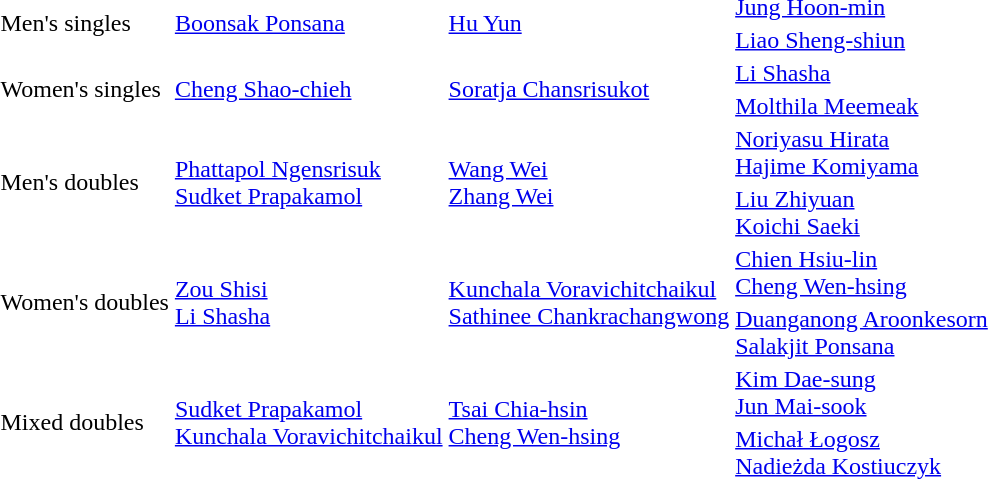<table>
<tr>
<td rowspan="2">Men's singles</td>
<td rowspan="2"> <a href='#'>Boonsak Ponsana</a></td>
<td rowspan="2"> <a href='#'>Hu Yun</a></td>
<td> <a href='#'>Jung Hoon-min</a></td>
</tr>
<tr>
<td> <a href='#'>Liao Sheng-shiun</a></td>
</tr>
<tr>
<td rowspan="2">Women's singles</td>
<td rowspan="2"> <a href='#'>Cheng Shao-chieh</a></td>
<td rowspan="2"> <a href='#'>Soratja Chansrisukot</a></td>
<td> <a href='#'>Li Shasha</a></td>
</tr>
<tr>
<td> <a href='#'>Molthila Meemeak</a></td>
</tr>
<tr>
<td rowspan="2">Men's doubles</td>
<td rowspan="2"> <a href='#'>Phattapol Ngensrisuk</a><br> <a href='#'>Sudket Prapakamol</a></td>
<td rowspan="2"> <a href='#'>Wang Wei</a><br> <a href='#'>Zhang Wei</a></td>
<td> <a href='#'>Noriyasu Hirata</a><br> <a href='#'>Hajime Komiyama</a></td>
</tr>
<tr>
<td> <a href='#'>Liu Zhiyuan</a><br> <a href='#'>Koichi Saeki</a></td>
</tr>
<tr>
<td rowspan="2">Women's doubles</td>
<td rowspan="2"> <a href='#'>Zou Shisi</a><br> <a href='#'>Li Shasha</a></td>
<td rowspan="2"> <a href='#'>Kunchala Voravichitchaikul</a><br> <a href='#'>Sathinee Chankrachangwong</a></td>
<td> <a href='#'>Chien Hsiu-lin</a><br> <a href='#'>Cheng Wen-hsing</a></td>
</tr>
<tr>
<td> <a href='#'>Duanganong Aroonkesorn</a><br> <a href='#'>Salakjit Ponsana</a></td>
</tr>
<tr>
<td rowspan="2">Mixed doubles</td>
<td rowspan="2"> <a href='#'>Sudket Prapakamol</a><br> <a href='#'>Kunchala Voravichitchaikul</a></td>
<td rowspan="2"> <a href='#'>Tsai Chia-hsin</a><br> <a href='#'>Cheng Wen-hsing</a></td>
<td> <a href='#'>Kim Dae-sung</a><br> <a href='#'>Jun Mai-sook</a></td>
</tr>
<tr>
<td> <a href='#'>Michał Łogosz</a><br> <a href='#'>Nadieżda Kostiuczyk</a></td>
</tr>
</table>
